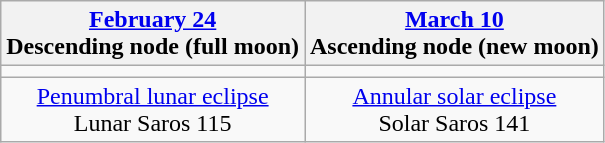<table class="wikitable">
<tr>
<th><a href='#'>February 24</a><br>Descending node (full moon)<br></th>
<th><a href='#'>March 10</a><br>Ascending node (new moon)<br></th>
</tr>
<tr>
<td></td>
<td></td>
</tr>
<tr align=center>
<td><a href='#'>Penumbral lunar eclipse</a><br>Lunar Saros 115</td>
<td><a href='#'>Annular solar eclipse</a><br>Solar Saros 141</td>
</tr>
</table>
